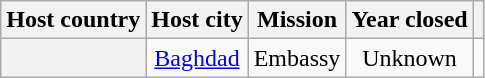<table class="wikitable plainrowheaders" style="text-align:center;">
<tr>
<th scope="col">Host country</th>
<th scope="col">Host city</th>
<th scope="col">Mission</th>
<th scope="col">Year closed</th>
<th scope="col"></th>
</tr>
<tr>
<th scope="row"></th>
<td><a href='#'>Baghdad</a></td>
<td>Embassy</td>
<td>Unknown</td>
<td></td>
</tr>
</table>
